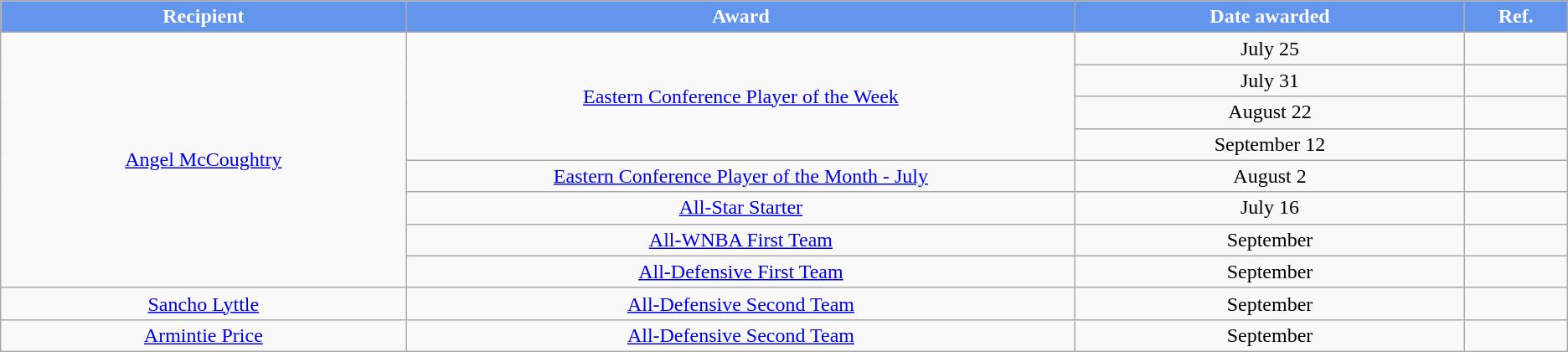<table class="wikitable sortable sortable" style="text-align: center">
<tr>
<th style="background:#6495ED;color:white"; width="5%">Recipient</th>
<th style="background:#6495ED;color:white"; width="9%">Award</th>
<th style="background:#6495ED;color:white"; width="5%">Date awarded</th>
<th style="background:#6495ED;color:white"; width="1%" class="unsortable">Ref.</th>
</tr>
<tr>
<td rowspan=8><a href='#'>Angel McCoughtry</a></td>
<td rowspan=4><a href='#'>Eastern Conference Player of the Week</a></td>
<td>July 25</td>
<td></td>
</tr>
<tr>
<td>July 31</td>
<td></td>
</tr>
<tr>
<td>August 22</td>
<td></td>
</tr>
<tr>
<td>September 12</td>
<td></td>
</tr>
<tr>
<td><a href='#'>Eastern Conference Player of the Month - July</a></td>
<td>August 2</td>
<td></td>
</tr>
<tr>
<td><a href='#'>All-Star Starter</a></td>
<td>July 16</td>
<td></td>
</tr>
<tr>
<td><a href='#'>All-WNBA First Team</a></td>
<td>September</td>
<td></td>
</tr>
<tr>
<td><a href='#'>All-Defensive First Team</a></td>
<td>September</td>
<td></td>
</tr>
<tr>
<td><a href='#'>Sancho Lyttle</a></td>
<td><a href='#'>All-Defensive Second Team</a></td>
<td>September</td>
<td></td>
</tr>
<tr>
<td><a href='#'>Armintie Price</a></td>
<td><a href='#'>All-Defensive Second Team</a></td>
<td>September</td>
<td></td>
</tr>
</table>
